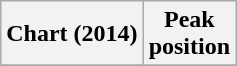<table class="wikitable plainrowheaders">
<tr>
<th scope="col">Chart (2014)</th>
<th scope="col">Peak<br>position</th>
</tr>
<tr>
</tr>
</table>
